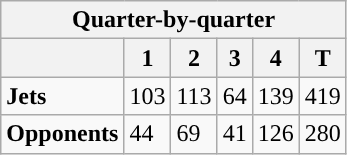<table class="wikitable">
<tr>
<th colspan="6">Quarter-by-quarter</th>
</tr>
<tr>
<th></th>
<th>1</th>
<th>2</th>
<th>3</th>
<th>4</th>
<th>T</th>
</tr>
<tr>
<td><strong>Jets</strong></td>
<td>103</td>
<td>113</td>
<td>64</td>
<td>139</td>
<td>419</td>
</tr>
<tr>
<td><strong>Opponents</strong></td>
<td>44</td>
<td>69</td>
<td>41</td>
<td>126</td>
<td>280</td>
</tr>
</table>
